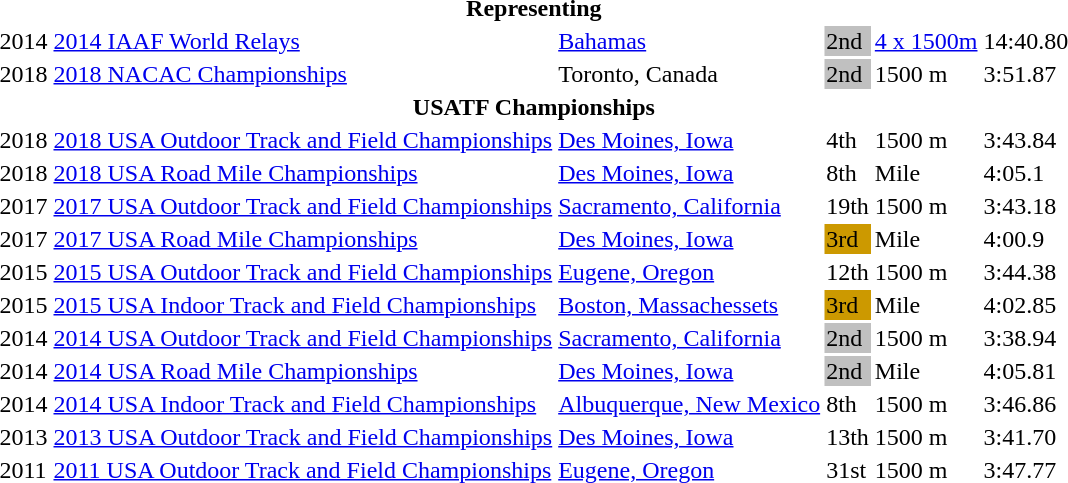<table>
<tr>
<th colspan="6">Representing </th>
</tr>
<tr>
<td>2014</td>
<td><a href='#'>2014 IAAF World Relays</a></td>
<td><a href='#'>Bahamas</a></td>
<td bgcolor=silver>2nd</td>
<td><a href='#'>4 x 1500m</a></td>
<td>14:40.80</td>
</tr>
<tr>
<td>2018</td>
<td><a href='#'>2018 NACAC Championships</a></td>
<td>Toronto, Canada</td>
<td bgcolor=silver>2nd</td>
<td>1500 m</td>
<td>3:51.87</td>
</tr>
<tr>
<th colspan="6">USATF Championships</th>
</tr>
<tr>
<td>2018</td>
<td><a href='#'>2018 USA Outdoor Track and Field Championships</a></td>
<td><a href='#'>Des Moines, Iowa</a></td>
<td>4th</td>
<td>1500 m</td>
<td>3:43.84</td>
</tr>
<tr>
<td>2018</td>
<td><a href='#'>2018 USA Road Mile Championships</a></td>
<td><a href='#'>Des Moines, Iowa</a></td>
<td>8th</td>
<td>Mile</td>
<td>4:05.1</td>
</tr>
<tr>
<td>2017</td>
<td><a href='#'>2017 USA Outdoor Track and Field Championships</a></td>
<td><a href='#'>Sacramento, California</a></td>
<td>19th</td>
<td>1500 m</td>
<td>3:43.18</td>
</tr>
<tr>
<td>2017</td>
<td><a href='#'>2017 USA Road Mile Championships</a></td>
<td><a href='#'>Des Moines, Iowa</a></td>
<td bgcolor=cc9900>3rd</td>
<td>Mile</td>
<td>4:00.9</td>
</tr>
<tr>
<td>2015</td>
<td><a href='#'>2015 USA Outdoor Track and Field Championships</a></td>
<td><a href='#'>Eugene, Oregon</a></td>
<td>12th</td>
<td>1500 m</td>
<td>3:44.38</td>
</tr>
<tr>
<td>2015</td>
<td><a href='#'>2015 USA Indoor Track and Field Championships</a></td>
<td><a href='#'>Boston, Massachessets</a></td>
<td bgcolor=cc9900>3rd</td>
<td>Mile</td>
<td>4:02.85</td>
</tr>
<tr>
<td>2014</td>
<td><a href='#'>2014 USA Outdoor Track and Field Championships</a></td>
<td><a href='#'>Sacramento, California</a></td>
<td bgcolor=silver>2nd</td>
<td>1500 m</td>
<td>3:38.94</td>
</tr>
<tr>
<td>2014</td>
<td><a href='#'>2014 USA Road Mile Championships</a></td>
<td><a href='#'>Des Moines, Iowa</a></td>
<td bgcolor=silver>2nd</td>
<td>Mile</td>
<td>4:05.81</td>
</tr>
<tr>
<td>2014</td>
<td><a href='#'>2014 USA Indoor Track and Field Championships</a></td>
<td><a href='#'>Albuquerque, New Mexico</a></td>
<td>8th</td>
<td>1500 m</td>
<td>3:46.86</td>
</tr>
<tr>
<td>2013</td>
<td><a href='#'>2013 USA Outdoor Track and Field Championships</a></td>
<td><a href='#'>Des Moines, Iowa</a></td>
<td>13th</td>
<td>1500 m</td>
<td>3:41.70</td>
</tr>
<tr>
<td>2011</td>
<td><a href='#'>2011 USA Outdoor Track and Field Championships</a></td>
<td><a href='#'>Eugene, Oregon</a></td>
<td>31st</td>
<td>1500 m</td>
<td>3:47.77</td>
</tr>
<tr>
</tr>
</table>
